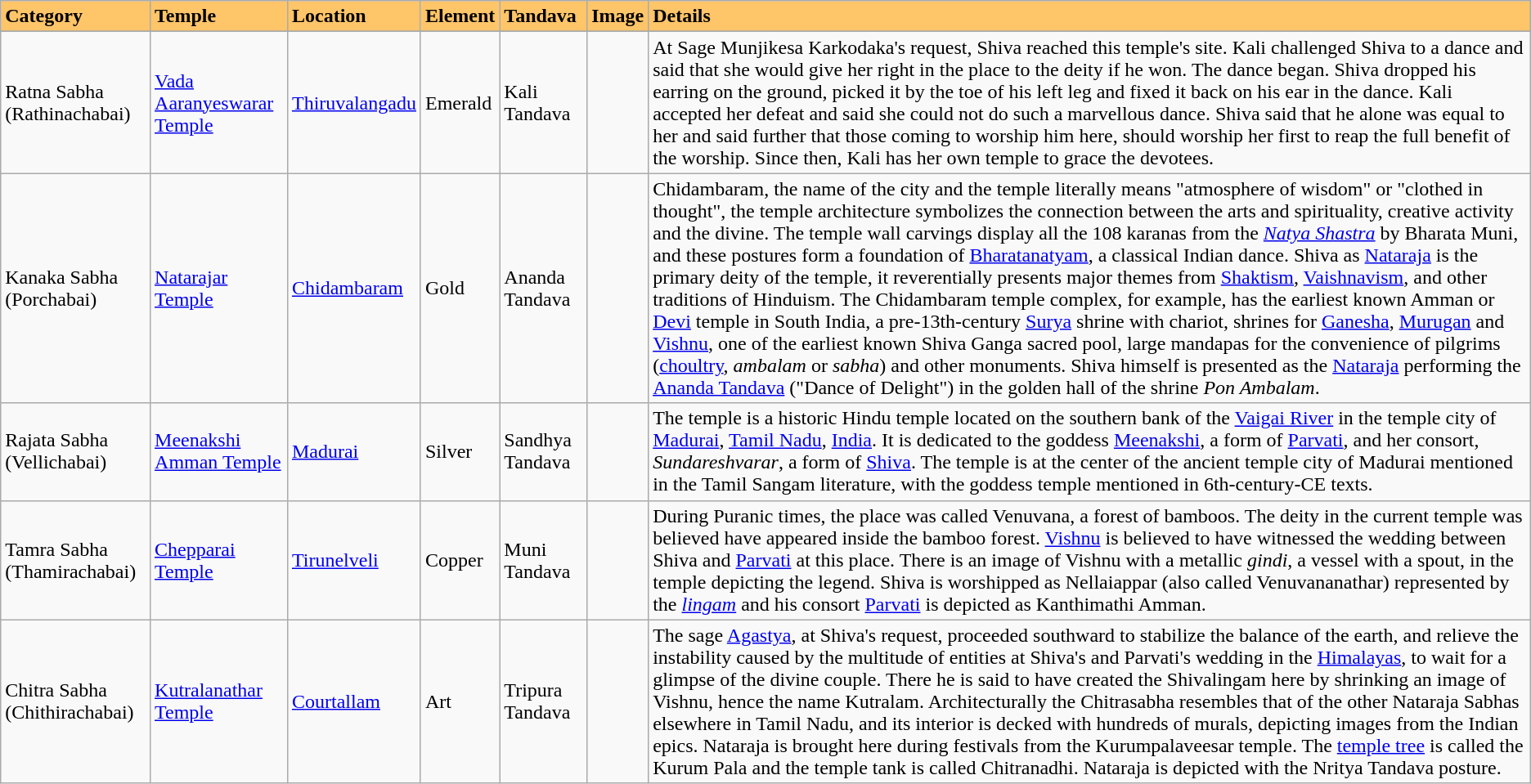<table class="wikitable sortable">
<tr style="background:#FFC569">
<td><strong>Category</strong></td>
<td><strong>Temple</strong></td>
<td><strong>Location</strong></td>
<td><strong>Element</strong></td>
<td><strong>Tandava</strong></td>
<td><strong>Image</strong></td>
<td><strong>Details</strong></td>
</tr>
<tr align ="center">
</tr>
<tr style="background:#ffe;">
</tr>
<tr>
<td>Ratna Sabha (Rathinachabai)</td>
<td><a href='#'>Vada Aaranyeswarar Temple</a></td>
<td><a href='#'>Thiruvalangadu</a><br></td>
<td>Emerald</td>
<td>Kali Tandava</td>
<td></td>
<td>At Sage Munjikesa Karkodaka's request, Shiva reached this temple's site. Kali challenged Shiva to a dance and said that she would give her right in the place to the deity if he won. The dance began. Shiva dropped his earring on the ground, picked it by the toe of his left leg and fixed it back on his ear in the dance.  Kali accepted her defeat and said she could not do such a marvellous dance. Shiva said that he alone was equal to her and said further that those coming to worship him here, should worship her first to reap the full benefit of the worship. Since then, Kali has her own temple to grace the devotees.</td>
</tr>
<tr>
<td>Kanaka Sabha (Porchabai)</td>
<td><a href='#'>Natarajar Temple</a></td>
<td><a href='#'>Chidambaram</a><br></td>
<td>Gold</td>
<td>Ananda Tandava</td>
<td></td>
<td>Chidambaram, the name of the city and the temple literally means "atmosphere of wisdom" or "clothed in thought", the temple architecture symbolizes the connection between the arts and spirituality, creative activity and the divine. The temple wall carvings display all the 108 karanas from the <em><a href='#'>Natya Shastra</a></em> by Bharata Muni, and these postures form a foundation of <a href='#'>Bharatanatyam</a>, a classical Indian dance. Shiva as <a href='#'>Nataraja</a> is the primary deity of the temple, it reverentially presents major themes from <a href='#'>Shaktism</a>, <a href='#'>Vaishnavism</a>, and other traditions of Hinduism. The Chidambaram temple complex, for example, has the earliest known Amman or <a href='#'>Devi</a> temple in South India, a pre-13th-century <a href='#'>Surya</a> shrine with chariot, shrines for <a href='#'>Ganesha</a>, <a href='#'>Murugan</a> and <a href='#'>Vishnu</a>, one of the earliest known Shiva Ganga sacred pool, large mandapas for the convenience of pilgrims (<a href='#'>choultry</a>, <em>ambalam</em> or <em>sabha</em>) and other monuments. Shiva himself is presented as the <a href='#'>Nataraja</a> performing the <a href='#'>Ananda Tandava</a> ("Dance of Delight") in the golden hall of the shrine <em>Pon Ambalam</em>.</td>
</tr>
<tr>
<td>Rajata Sabha (Vellichabai)</td>
<td><a href='#'>Meenakshi Amman Temple</a></td>
<td><a href='#'>Madurai</a><br></td>
<td>Silver</td>
<td>Sandhya Tandava</td>
<td></td>
<td>The temple is a historic Hindu temple located on the southern bank of the <a href='#'>Vaigai River</a> in the temple city of <a href='#'>Madurai</a>, <a href='#'>Tamil Nadu</a>, <a href='#'>India</a>. It is dedicated to the goddess <a href='#'>Meenakshi</a>, a form of <a href='#'>Parvati</a>, and her consort, <em>Sundareshvarar</em>, a form of <a href='#'>Shiva</a>. The temple is at the center of the ancient temple city of Madurai mentioned in the Tamil Sangam literature, with the goddess temple mentioned in 6th-century-CE texts.</td>
</tr>
<tr>
<td>Tamra Sabha (Thamirachabai)</td>
<td><a href='#'>Chepparai Temple</a></td>
<td><a href='#'>Tirunelveli</a><br></td>
<td>Copper</td>
<td>Muni Tandava</td>
<td></td>
<td>During Puranic times, the place was called Venuvana, a forest of bamboos. The deity in the current temple was believed have appeared inside the bamboo forest. <a href='#'>Vishnu</a> is believed to have witnessed the wedding between Shiva and <a href='#'>Parvati</a> at this place. There is an image of Vishnu with a metallic <em>gindi</em>, a vessel with a spout, in the temple depicting the legend. Shiva is worshipped as Nellaiappar (also called Venuvananathar) represented by the <em><a href='#'>lingam</a></em> and his consort <a href='#'>Parvati</a> is depicted as Kanthimathi Amman.</td>
</tr>
<tr>
<td>Chitra Sabha (Chithirachabai)</td>
<td><a href='#'>Kutralanathar Temple</a></td>
<td><a href='#'>Courtallam</a><br></td>
<td>Art</td>
<td>Tripura Tandava</td>
<td></td>
<td>The sage <a href='#'>Agastya</a>, at Shiva's request, proceeded southward to stabilize the balance of the earth, and relieve the instability caused by the multitude of entities at Shiva's and Parvati's wedding in the <a href='#'>Himalayas</a>, to wait for a glimpse of the divine couple. There he is said to have created the Shivalingam here by shrinking an image of Vishnu, hence the name Kutralam. Architecturally the Chitrasabha resembles that of the other Nataraja Sabhas elsewhere in Tamil Nadu, and its interior is decked with hundreds of murals, depicting images from the Indian epics.  Nataraja is brought here during festivals from the Kurumpalaveesar temple. The <a href='#'>temple tree</a> is called the Kurum Pala and the temple tank is called Chitranadhi. Nataraja is depicted with the Nritya Tandava posture.</td>
</tr>
</table>
